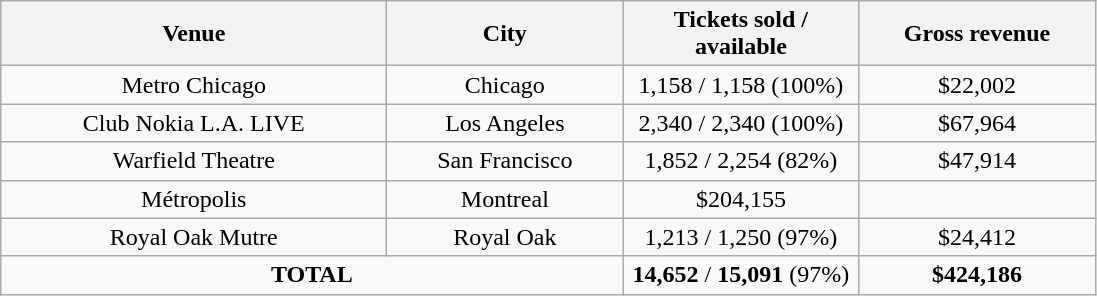<table class="wikitable" style="text-align:center;">
<tr>
<th style="width:250px;">Venue</th>
<th style="width:150px;">City</th>
<th style="width:150px;">Tickets sold / available</th>
<th style="width:150px;">Gross revenue</th>
</tr>
<tr>
<td>Metro Chicago</td>
<td>Chicago</td>
<td>1,158 / 1,158 (100%)</td>
<td>$22,002 </td>
</tr>
<tr>
<td>Club Nokia L.A. LIVE</td>
<td>Los Angeles</td>
<td>2,340 / 2,340 (100%)</td>
<td>$67,964</td>
</tr>
<tr>
<td>Warfield Theatre</td>
<td>San Francisco</td>
<td>1,852 / 2,254 (82%)</td>
<td>$47,914</td>
</tr>
<tr>
<td>Métropolis</td>
<td>Montreal</td>
<td 2,256 / 2,256>$204,155</td>
</tr>
<tr>
<td>Royal Oak Mutre</td>
<td>Royal Oak</td>
<td>1,213 / 1,250 (97%)</td>
<td>$24,412</td>
</tr>
<tr>
<td colspan="2"><strong>TOTAL</strong></td>
<td><strong>14,652</strong> / <strong>15,091</strong> (97%)</td>
<td><strong>$424,186</strong></td>
</tr>
</table>
